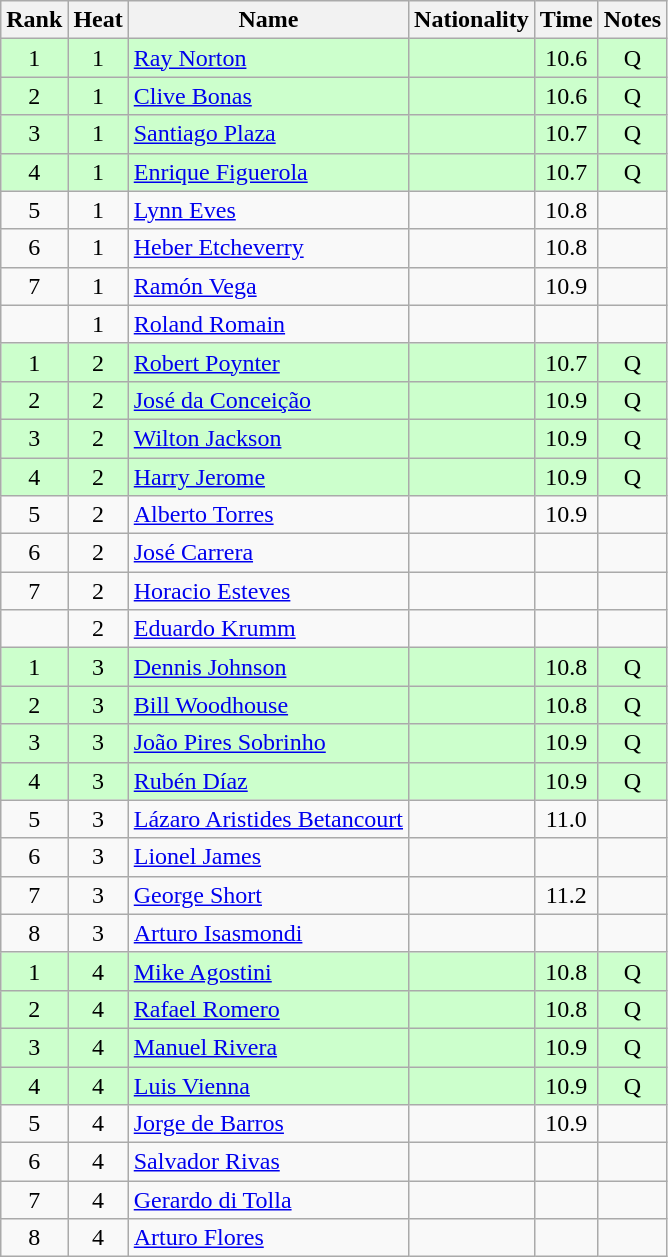<table class="wikitable sortable" style="text-align:center">
<tr>
<th>Rank</th>
<th>Heat</th>
<th>Name</th>
<th>Nationality</th>
<th>Time</th>
<th>Notes</th>
</tr>
<tr bgcolor=ccffcc>
<td>1</td>
<td>1</td>
<td align=left><a href='#'>Ray Norton</a></td>
<td align=left></td>
<td>10.6</td>
<td>Q</td>
</tr>
<tr bgcolor=ccffcc>
<td>2</td>
<td>1</td>
<td align=left><a href='#'>Clive Bonas</a></td>
<td align=left></td>
<td>10.6</td>
<td>Q</td>
</tr>
<tr bgcolor=ccffcc>
<td>3</td>
<td>1</td>
<td align=left><a href='#'>Santiago Plaza</a></td>
<td align=left></td>
<td>10.7</td>
<td>Q</td>
</tr>
<tr bgcolor=ccffcc>
<td>4</td>
<td>1</td>
<td align=left><a href='#'>Enrique Figuerola</a></td>
<td align=left></td>
<td>10.7</td>
<td>Q</td>
</tr>
<tr>
<td>5</td>
<td>1</td>
<td align=left><a href='#'>Lynn Eves</a></td>
<td align=left></td>
<td>10.8</td>
<td></td>
</tr>
<tr>
<td>6</td>
<td>1</td>
<td align=left><a href='#'>Heber Etcheverry</a></td>
<td align=left></td>
<td>10.8</td>
<td></td>
</tr>
<tr>
<td>7</td>
<td>1</td>
<td align=left><a href='#'>Ramón Vega</a></td>
<td align=left></td>
<td>10.9</td>
<td></td>
</tr>
<tr>
<td></td>
<td>1</td>
<td align=left><a href='#'>Roland Romain</a></td>
<td align=left></td>
<td></td>
<td></td>
</tr>
<tr bgcolor=ccffcc>
<td>1</td>
<td>2</td>
<td align=left><a href='#'>Robert Poynter</a></td>
<td align=left></td>
<td>10.7</td>
<td>Q</td>
</tr>
<tr bgcolor=ccffcc>
<td>2</td>
<td>2</td>
<td align=left><a href='#'>José da Conceição</a></td>
<td align=left></td>
<td>10.9</td>
<td>Q</td>
</tr>
<tr bgcolor=ccffcc>
<td>3</td>
<td>2</td>
<td align=left><a href='#'>Wilton Jackson</a></td>
<td align=left></td>
<td>10.9</td>
<td>Q</td>
</tr>
<tr bgcolor=ccffcc>
<td>4</td>
<td>2</td>
<td align=left><a href='#'>Harry Jerome</a></td>
<td align=left></td>
<td>10.9</td>
<td>Q</td>
</tr>
<tr>
<td>5</td>
<td>2</td>
<td align=left><a href='#'>Alberto Torres</a></td>
<td align=left></td>
<td>10.9</td>
<td></td>
</tr>
<tr>
<td>6</td>
<td>2</td>
<td align=left><a href='#'>José Carrera</a></td>
<td align=left></td>
<td></td>
<td></td>
</tr>
<tr>
<td>7</td>
<td>2</td>
<td align=left><a href='#'>Horacio Esteves</a></td>
<td align=left></td>
<td></td>
<td></td>
</tr>
<tr>
<td></td>
<td>2</td>
<td align=left><a href='#'>Eduardo Krumm</a></td>
<td align=left></td>
<td></td>
<td></td>
</tr>
<tr bgcolor=ccffcc>
<td>1</td>
<td>3</td>
<td align=left><a href='#'>Dennis Johnson</a></td>
<td align=left></td>
<td>10.8</td>
<td>Q</td>
</tr>
<tr bgcolor=ccffcc>
<td>2</td>
<td>3</td>
<td align=left><a href='#'>Bill Woodhouse</a></td>
<td align=left></td>
<td>10.8</td>
<td>Q</td>
</tr>
<tr bgcolor=ccffcc>
<td>3</td>
<td>3</td>
<td align=left><a href='#'>João Pires Sobrinho</a></td>
<td align=left></td>
<td>10.9</td>
<td>Q</td>
</tr>
<tr bgcolor=ccffcc>
<td>4</td>
<td>3</td>
<td align=left><a href='#'>Rubén Díaz</a></td>
<td align=left></td>
<td>10.9</td>
<td>Q</td>
</tr>
<tr>
<td>5</td>
<td>3</td>
<td align=left><a href='#'>Lázaro Aristides Betancourt</a></td>
<td align=left></td>
<td>11.0</td>
<td></td>
</tr>
<tr>
<td>6</td>
<td>3</td>
<td align=left><a href='#'>Lionel James</a></td>
<td align=left></td>
<td></td>
<td></td>
</tr>
<tr>
<td>7</td>
<td>3</td>
<td align=left><a href='#'>George Short</a></td>
<td align=left></td>
<td>11.2</td>
<td></td>
</tr>
<tr>
<td>8</td>
<td>3</td>
<td align=left><a href='#'>Arturo Isasmondi</a></td>
<td align=left></td>
<td></td>
<td></td>
</tr>
<tr bgcolor=ccffcc>
<td>1</td>
<td>4</td>
<td align=left><a href='#'>Mike Agostini</a></td>
<td align=left></td>
<td>10.8</td>
<td>Q</td>
</tr>
<tr bgcolor=ccffcc>
<td>2</td>
<td>4</td>
<td align=left><a href='#'>Rafael Romero</a></td>
<td align=left></td>
<td>10.8</td>
<td>Q</td>
</tr>
<tr bgcolor=ccffcc>
<td>3</td>
<td>4</td>
<td align=left><a href='#'>Manuel Rivera</a></td>
<td align=left></td>
<td>10.9</td>
<td>Q</td>
</tr>
<tr bgcolor=ccffcc>
<td>4</td>
<td>4</td>
<td align=left><a href='#'>Luis Vienna</a></td>
<td align=left></td>
<td>10.9</td>
<td>Q</td>
</tr>
<tr>
<td>5</td>
<td>4</td>
<td align=left><a href='#'>Jorge de Barros</a></td>
<td align=left></td>
<td>10.9</td>
<td></td>
</tr>
<tr>
<td>6</td>
<td>4</td>
<td align=left><a href='#'>Salvador Rivas</a></td>
<td align=left></td>
<td></td>
<td></td>
</tr>
<tr>
<td>7</td>
<td>4</td>
<td align=left><a href='#'>Gerardo di Tolla</a></td>
<td align=left></td>
<td></td>
<td></td>
</tr>
<tr>
<td>8</td>
<td>4</td>
<td align=left><a href='#'>Arturo Flores</a></td>
<td align=left></td>
<td></td>
<td></td>
</tr>
</table>
